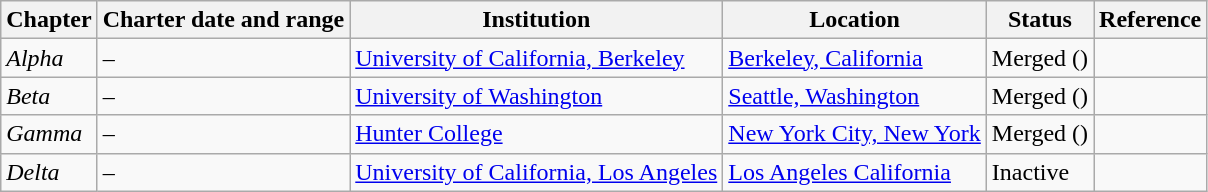<table class="sortable wikitable">
<tr>
<th>Chapter</th>
<th>Charter date and range</th>
<th>Institution</th>
<th>Location</th>
<th>Status</th>
<th>Reference</th>
</tr>
<tr>
<td><em>Alpha</em></td>
<td> – </td>
<td><a href='#'>University of California, Berkeley</a></td>
<td><a href='#'>Berkeley, California</a></td>
<td>Merged (<strong></strong>)</td>
<td></td>
</tr>
<tr>
<td><em>Beta</em></td>
<td>–</td>
<td><a href='#'>University of Washington</a></td>
<td><a href='#'>Seattle, Washington</a></td>
<td>Merged (<strong></strong>)</td>
<td></td>
</tr>
<tr>
<td><em>Gamma</em></td>
<td>–</td>
<td><a href='#'>Hunter College</a></td>
<td><a href='#'>New York City, New York</a></td>
<td>Merged (<strong></strong>)</td>
<td></td>
</tr>
<tr>
<td><em>Delta</em></td>
<td>–</td>
<td><a href='#'>University of California, Los Angeles</a></td>
<td><a href='#'>Los Angeles California</a></td>
<td>Inactive</td>
<td></td>
</tr>
</table>
